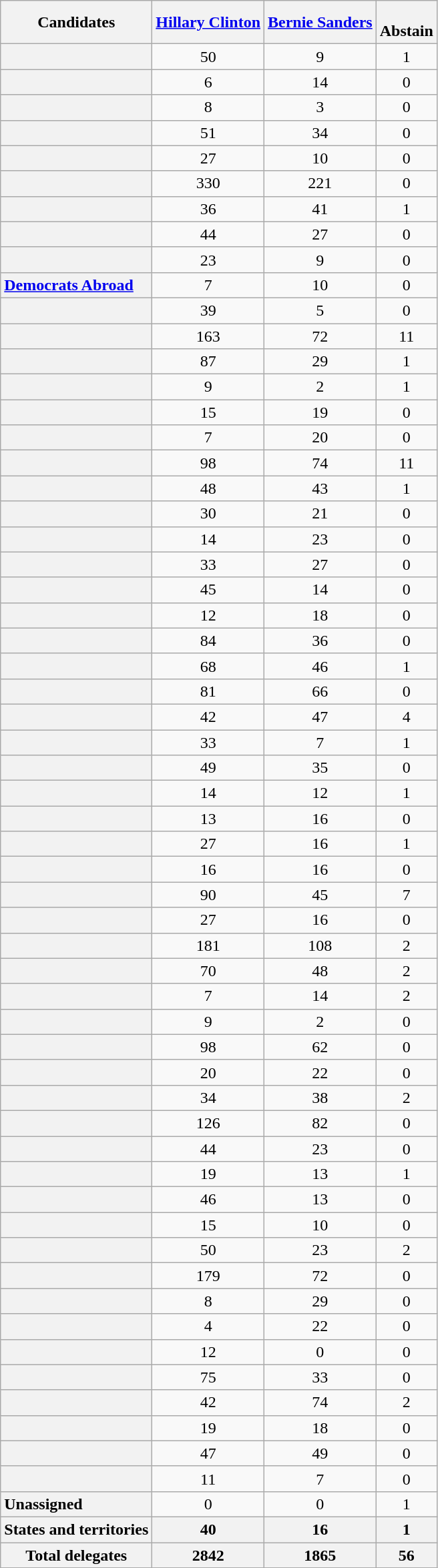<table class="wikitable sortable collapsible collapsed" style="text-align:center;">
<tr>
<th>Candidates</th>
<th data-sort-type="number"> <a href='#'>Hillary Clinton</a></th>
<th data-sort-type="number"> <a href='#'>Bernie Sanders</a></th>
<th data-sort-type="number"><br>Abstain</th>
</tr>
<tr>
<th style="text-align:left;"></th>
<td>50</td>
<td>9</td>
<td>1</td>
</tr>
<tr>
<th style="text-align:left;"></th>
<td>6</td>
<td>14</td>
<td>0</td>
</tr>
<tr>
<th style="text-align:left;"></th>
<td>8</td>
<td>3</td>
<td>0</td>
</tr>
<tr>
<th style="text-align:left;"></th>
<td>51</td>
<td>34</td>
<td>0</td>
</tr>
<tr>
<th style="text-align:left;"></th>
<td>27</td>
<td>10</td>
<td>0</td>
</tr>
<tr>
<th style="text-align:left;"></th>
<td>330</td>
<td>221</td>
<td>0</td>
</tr>
<tr>
<th style="text-align:left;"></th>
<td>36</td>
<td>41</td>
<td>1</td>
</tr>
<tr>
<th style="text-align:left;"></th>
<td>44</td>
<td>27</td>
<td>0</td>
</tr>
<tr>
<th style="text-align:left;"></th>
<td>23</td>
<td>9</td>
<td>0</td>
</tr>
<tr>
<th style="text-align:left;"><a href='#'>Democrats Abroad</a></th>
<td>7</td>
<td>10</td>
<td>0</td>
</tr>
<tr>
<th style="text-align:left;"></th>
<td>39</td>
<td>5</td>
<td>0</td>
</tr>
<tr>
<th style="text-align:left;"></th>
<td>163</td>
<td>72</td>
<td>11</td>
</tr>
<tr>
<th style="text-align:left;"></th>
<td>87</td>
<td>29</td>
<td>1</td>
</tr>
<tr>
<th style="text-align:left;"></th>
<td>9</td>
<td>2</td>
<td>1</td>
</tr>
<tr>
<th style="text-align:left;"></th>
<td>15</td>
<td>19</td>
<td>0</td>
</tr>
<tr>
<th style="text-align:left;"></th>
<td>7</td>
<td>20</td>
<td>0</td>
</tr>
<tr>
<th style="text-align:left;"></th>
<td>98</td>
<td>74</td>
<td>11</td>
</tr>
<tr>
<th style="text-align:left;"></th>
<td>48</td>
<td>43</td>
<td>1</td>
</tr>
<tr>
<th style="text-align:left;"></th>
<td>30</td>
<td>21</td>
<td>0</td>
</tr>
<tr>
<th style="text-align:left;"></th>
<td>14</td>
<td>23</td>
<td>0</td>
</tr>
<tr>
<th style="text-align:left;"></th>
<td>33</td>
<td>27</td>
<td>0</td>
</tr>
<tr>
<th style="text-align:left;"></th>
<td>45</td>
<td>14</td>
<td>0</td>
</tr>
<tr>
<th style="text-align:left;"></th>
<td>12</td>
<td>18</td>
<td>0</td>
</tr>
<tr>
<th style="text-align:left;"></th>
<td>84</td>
<td>36</td>
<td>0</td>
</tr>
<tr>
<th style="text-align:left;"></th>
<td>68</td>
<td>46</td>
<td>1</td>
</tr>
<tr>
<th style="text-align:left;"></th>
<td>81</td>
<td>66</td>
<td>0</td>
</tr>
<tr>
<th style="text-align:left;"></th>
<td>42</td>
<td>47</td>
<td>4</td>
</tr>
<tr>
<th style="text-align:left;"></th>
<td>33</td>
<td>7</td>
<td>1</td>
</tr>
<tr>
<th style="text-align:left;"></th>
<td>49</td>
<td>35</td>
<td>0</td>
</tr>
<tr>
<th style="text-align:left;"></th>
<td>14</td>
<td>12</td>
<td>1</td>
</tr>
<tr>
<th style="text-align:left;"></th>
<td>13</td>
<td>16</td>
<td>0</td>
</tr>
<tr>
<th style="text-align:left;"></th>
<td>27</td>
<td>16</td>
<td>1</td>
</tr>
<tr>
<th style="text-align:left;"></th>
<td>16</td>
<td>16</td>
<td>0</td>
</tr>
<tr>
<th style="text-align:left;"></th>
<td>90</td>
<td>45</td>
<td>7</td>
</tr>
<tr>
<th style="text-align:left;"></th>
<td>27</td>
<td>16</td>
<td>0</td>
</tr>
<tr>
<th style="text-align:left;"></th>
<td>181</td>
<td>108</td>
<td>2</td>
</tr>
<tr>
<th style="text-align:left;"></th>
<td>70</td>
<td>48</td>
<td>2</td>
</tr>
<tr>
<th style="text-align:left;"></th>
<td>7</td>
<td>14</td>
<td>2</td>
</tr>
<tr>
<th style="text-align:left;"></th>
<td>9</td>
<td>2</td>
<td>0</td>
</tr>
<tr>
<th style="text-align:left;"></th>
<td>98</td>
<td>62</td>
<td>0</td>
</tr>
<tr>
<th style="text-align:left;"></th>
<td>20</td>
<td>22</td>
<td>0</td>
</tr>
<tr>
<th style="text-align:left;"></th>
<td>34</td>
<td>38</td>
<td>2</td>
</tr>
<tr>
<th style="text-align:left;"></th>
<td>126</td>
<td>82</td>
<td>0</td>
</tr>
<tr>
<th style="text-align:left;"></th>
<td>44</td>
<td>23</td>
<td>0</td>
</tr>
<tr>
<th style="text-align:left;"></th>
<td>19</td>
<td>13</td>
<td>1</td>
</tr>
<tr>
<th style="text-align:left;"></th>
<td>46</td>
<td>13</td>
<td>0</td>
</tr>
<tr>
<th style="text-align:left;"></th>
<td>15</td>
<td>10</td>
<td>0</td>
</tr>
<tr>
<th style="text-align:left;"></th>
<td>50</td>
<td>23</td>
<td>2</td>
</tr>
<tr>
<th style="text-align:left;"></th>
<td>179</td>
<td>72</td>
<td>0</td>
</tr>
<tr>
<th style="text-align:left;"></th>
<td>8</td>
<td>29</td>
<td>0</td>
</tr>
<tr>
<th style="text-align:left;"></th>
<td>4</td>
<td>22</td>
<td>0</td>
</tr>
<tr>
<th style="text-align:left;"></th>
<td>12</td>
<td>0</td>
<td>0</td>
</tr>
<tr>
<th style="text-align:left;"></th>
<td>75</td>
<td>33</td>
<td>0</td>
</tr>
<tr>
<th style="text-align:left;"></th>
<td>42</td>
<td>74</td>
<td>2</td>
</tr>
<tr>
<th style="text-align:left;"></th>
<td>19</td>
<td>18</td>
<td>0</td>
</tr>
<tr>
<th style="text-align:left;"></th>
<td>47</td>
<td>49</td>
<td>0</td>
</tr>
<tr>
<th style="text-align:left;"></th>
<td>11</td>
<td>7</td>
<td>0</td>
</tr>
<tr>
<th style="text-align:left;">Unassigned</th>
<td>0</td>
<td>0</td>
<td>1</td>
</tr>
<tr>
<th>States and territories</th>
<th>40</th>
<th>16</th>
<th>1</th>
</tr>
<tr>
<th>Total delegates</th>
<th>2842</th>
<th>1865</th>
<th>56</th>
</tr>
</table>
